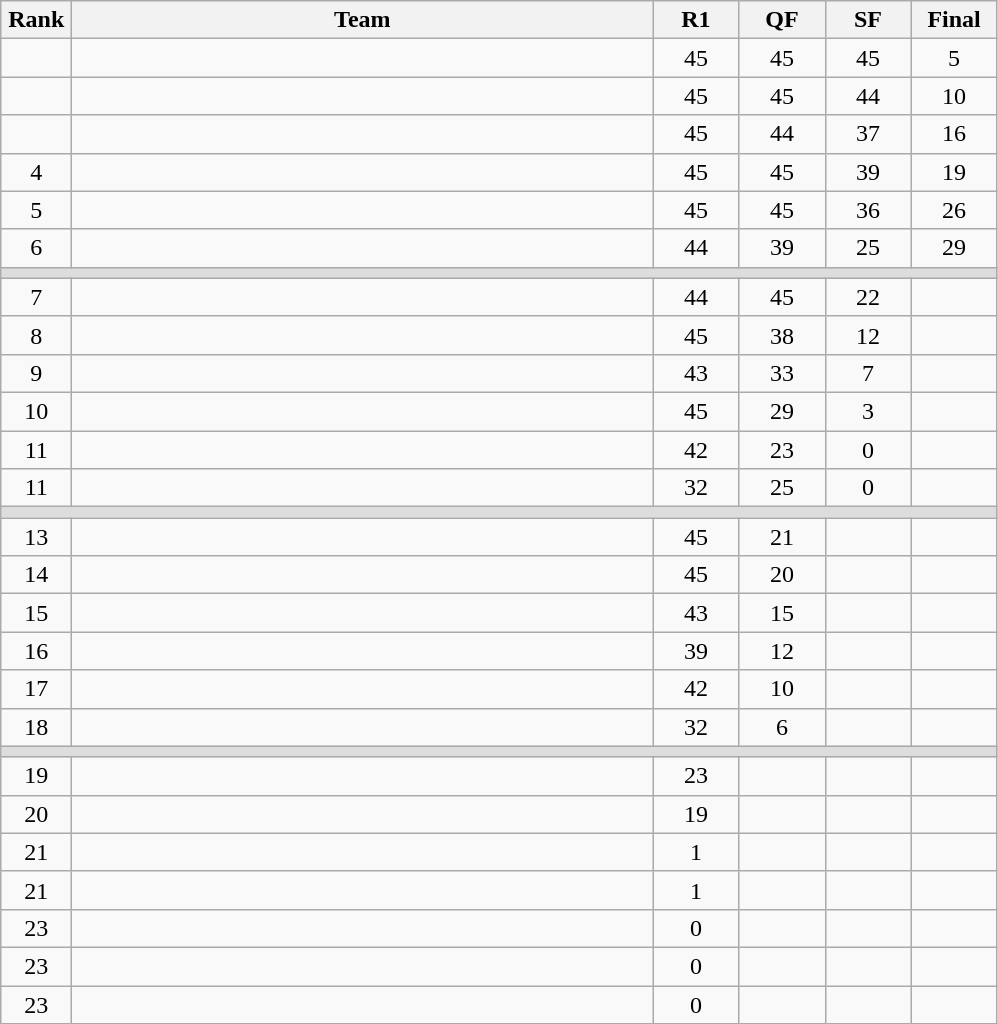<table class=wikitable style="text-align:center">
<tr>
<th width=40>Rank</th>
<th width=380>Team</th>
<th width=50>R1</th>
<th width=50>QF</th>
<th width=50>SF</th>
<th width=50>Final</th>
</tr>
<tr>
<td></td>
<td align=left></td>
<td>45</td>
<td>45</td>
<td>45</td>
<td>5</td>
</tr>
<tr>
<td></td>
<td align=left></td>
<td>45</td>
<td>45</td>
<td>44</td>
<td>10</td>
</tr>
<tr>
<td></td>
<td align=left></td>
<td>45</td>
<td>44</td>
<td>37</td>
<td>16</td>
</tr>
<tr>
<td>4</td>
<td align=left></td>
<td>45</td>
<td>45</td>
<td>39</td>
<td>19</td>
</tr>
<tr>
<td>5</td>
<td align=left></td>
<td>45</td>
<td>45</td>
<td>36</td>
<td>26</td>
</tr>
<tr>
<td>6</td>
<td align=left></td>
<td>44</td>
<td>39</td>
<td>25</td>
<td>29</td>
</tr>
<tr bgcolor=#DDDDDD>
<td colspan=6></td>
</tr>
<tr>
<td>7</td>
<td align=left></td>
<td>44</td>
<td>45</td>
<td>22</td>
<td></td>
</tr>
<tr>
<td>8</td>
<td align=left></td>
<td>45</td>
<td>38</td>
<td>12</td>
<td></td>
</tr>
<tr>
<td>9</td>
<td align=left></td>
<td>43</td>
<td>33</td>
<td>7</td>
<td></td>
</tr>
<tr>
<td>10</td>
<td align=left></td>
<td>45</td>
<td>29</td>
<td>3</td>
<td></td>
</tr>
<tr>
<td>11</td>
<td align=left></td>
<td>42</td>
<td>23</td>
<td>0</td>
<td></td>
</tr>
<tr>
<td>11</td>
<td align=left></td>
<td>32</td>
<td>25</td>
<td>0</td>
<td></td>
</tr>
<tr bgcolor=#DDDDDD>
<td colspan=6></td>
</tr>
<tr>
<td>13</td>
<td align=left></td>
<td>45</td>
<td>21</td>
<td></td>
<td></td>
</tr>
<tr>
<td>14</td>
<td align=left></td>
<td>45</td>
<td>20</td>
<td></td>
<td></td>
</tr>
<tr>
<td>15</td>
<td align=left></td>
<td>43</td>
<td>15</td>
<td></td>
<td></td>
</tr>
<tr>
<td>16</td>
<td align=left></td>
<td>39</td>
<td>12</td>
<td></td>
<td></td>
</tr>
<tr>
<td>17</td>
<td align=left></td>
<td>42</td>
<td>10</td>
<td></td>
<td></td>
</tr>
<tr>
<td>18</td>
<td align=left></td>
<td>32</td>
<td>6</td>
<td></td>
<td></td>
</tr>
<tr bgcolor=#DDDDDD>
<td colspan=6></td>
</tr>
<tr>
<td>19</td>
<td align=left></td>
<td>23</td>
<td></td>
<td></td>
<td></td>
</tr>
<tr>
<td>20</td>
<td align=left></td>
<td>19</td>
<td></td>
<td></td>
<td></td>
</tr>
<tr>
<td>21</td>
<td align=left></td>
<td>1</td>
<td></td>
<td></td>
<td></td>
</tr>
<tr>
<td>21</td>
<td align=left></td>
<td>1</td>
<td></td>
<td></td>
<td></td>
</tr>
<tr>
<td>23</td>
<td align=left></td>
<td>0</td>
<td></td>
<td></td>
<td></td>
</tr>
<tr>
<td>23</td>
<td align=left></td>
<td>0</td>
<td></td>
<td></td>
<td></td>
</tr>
<tr>
<td>23</td>
<td align=left></td>
<td>0</td>
<td></td>
<td></td>
<td></td>
</tr>
</table>
